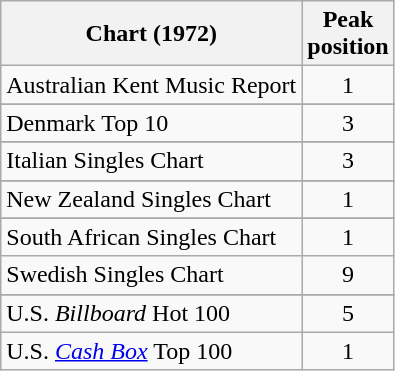<table class="wikitable sortable">
<tr>
<th>Chart (1972)</th>
<th>Peak<br>position</th>
</tr>
<tr>
<td align="left">Australian Kent Music Report</td>
<td style="text-align:center;">1</td>
</tr>
<tr>
</tr>
<tr>
</tr>
<tr>
</tr>
<tr>
<td align="left">Denmark Top 10</td>
<td style="text-align:center;">3</td>
</tr>
<tr>
</tr>
<tr>
</tr>
<tr>
<td align="left">Italian Singles Chart</td>
<td style="text-align:center;">3</td>
</tr>
<tr>
</tr>
<tr>
<td align="left">New Zealand Singles Chart</td>
<td style="text-align:center;">1</td>
</tr>
<tr>
</tr>
<tr>
<td align="left">South African Singles Chart</td>
<td style="text-align:center;">1</td>
</tr>
<tr>
<td align="left">Swedish Singles Chart</td>
<td style="text-align:center;">9</td>
</tr>
<tr>
</tr>
<tr>
</tr>
<tr>
<td align="left">U.S. <em>Billboard</em> Hot 100</td>
<td style="text-align:center;">5</td>
</tr>
<tr>
<td>U.S. <a href='#'><em>Cash Box</em></a> Top 100</td>
<td align="center">1</td>
</tr>
</table>
